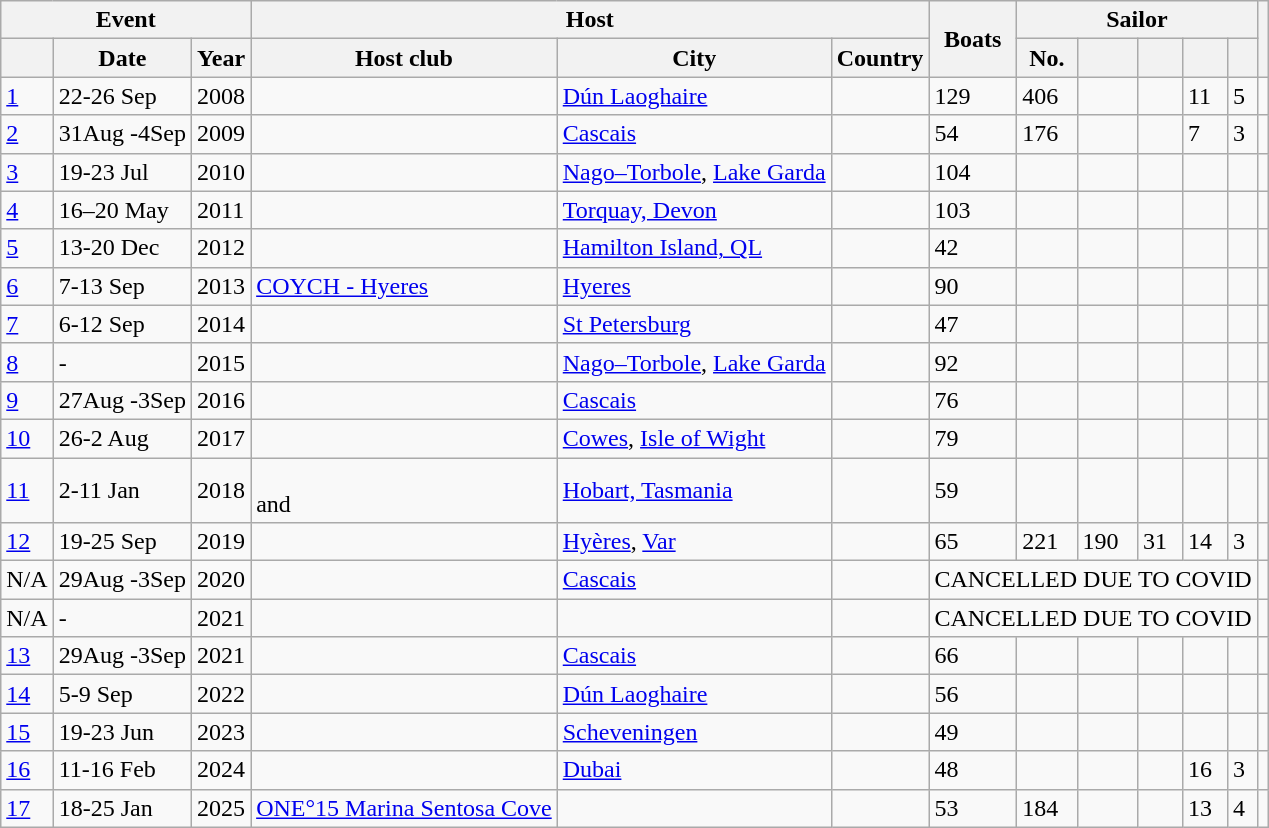<table class="wikitable sortable">
<tr>
<th colspan=3>Event</th>
<th colspan=3>Host</th>
<th rowspan=2>Boats</th>
<th colspan=5>Sailor</th>
<th rowspan=2></th>
</tr>
<tr>
<th></th>
<th>Date</th>
<th>Year</th>
<th>Host club</th>
<th>City</th>
<th>Country</th>
<th>No.</th>
<th></th>
<th></th>
<th></th>
<th></th>
</tr>
<tr>
<td><a href='#'>1</a></td>
<td>22-26 Sep</td>
<td>2008</td>
<td></td>
<td><a href='#'>Dún Laoghaire</a></td>
<td></td>
<td>129</td>
<td>406</td>
<td></td>
<td></td>
<td>11</td>
<td>5</td>
<td>			</td>
</tr>
<tr>
<td><a href='#'>2</a></td>
<td>31Aug -4Sep</td>
<td>2009</td>
<td></td>
<td><a href='#'>Cascais</a></td>
<td></td>
<td>54</td>
<td>176</td>
<td></td>
<td></td>
<td>7</td>
<td>3</td>
<td></td>
</tr>
<tr>
<td><a href='#'>3</a></td>
<td>19-23 Jul</td>
<td>2010</td>
<td></td>
<td><a href='#'>Nago–Torbole</a>, <a href='#'>Lake Garda</a></td>
<td></td>
<td>104</td>
<td></td>
<td></td>
<td></td>
<td></td>
<td></td>
<td></td>
</tr>
<tr>
<td><a href='#'>4</a></td>
<td>16–20 May</td>
<td>2011</td>
<td></td>
<td><a href='#'>Torquay, Devon</a></td>
<td></td>
<td>103</td>
<td></td>
<td></td>
<td></td>
<td></td>
<td></td>
<td>	</td>
</tr>
<tr>
<td><a href='#'>5</a></td>
<td>13-20 Dec</td>
<td>2012</td>
<td></td>
<td><a href='#'>Hamilton Island, QL</a></td>
<td></td>
<td>42</td>
<td></td>
<td></td>
<td></td>
<td></td>
<td></td>
<td></td>
</tr>
<tr>
<td><a href='#'>6</a></td>
<td>7-13 Sep</td>
<td>2013</td>
<td><a href='#'>COYCH - Hyeres</a></td>
<td><a href='#'>Hyeres</a></td>
<td></td>
<td>90</td>
<td></td>
<td></td>
<td></td>
<td></td>
<td></td>
<td></td>
</tr>
<tr>
<td><a href='#'>7</a></td>
<td>6-12 Sep</td>
<td>2014</td>
<td></td>
<td><a href='#'>St Petersburg</a></td>
<td></td>
<td>47</td>
<td></td>
<td></td>
<td></td>
<td></td>
<td></td>
<td></td>
</tr>
<tr>
<td><a href='#'>8</a></td>
<td>-</td>
<td>2015</td>
<td></td>
<td><a href='#'>Nago–Torbole</a>, <a href='#'>Lake Garda</a></td>
<td></td>
<td>92</td>
<td></td>
<td></td>
<td></td>
<td></td>
<td></td>
<td></td>
</tr>
<tr>
<td><a href='#'>9</a></td>
<td>27Aug -3Sep</td>
<td>2016</td>
<td></td>
<td><a href='#'>Cascais</a></td>
<td></td>
<td>76</td>
<td></td>
<td></td>
<td></td>
<td></td>
<td></td>
<td></td>
</tr>
<tr>
<td><a href='#'>10</a></td>
<td>26-2 Aug</td>
<td>2017</td>
<td></td>
<td><a href='#'>Cowes</a>, <a href='#'>Isle of Wight</a></td>
<td></td>
<td>79</td>
<td></td>
<td></td>
<td></td>
<td></td>
<td></td>
<td></td>
</tr>
<tr>
<td><a href='#'>11</a></td>
<td>2-11 Jan</td>
<td>2018</td>
<td> <br>and </td>
<td><a href='#'>Hobart, Tasmania</a></td>
<td></td>
<td>59</td>
<td></td>
<td></td>
<td></td>
<td></td>
<td></td>
<td></td>
</tr>
<tr>
<td><a href='#'>12</a></td>
<td>19-25 Sep</td>
<td>2019</td>
<td></td>
<td><a href='#'>Hyères</a>, <a href='#'>Var</a></td>
<td></td>
<td>65</td>
<td>221</td>
<td>190</td>
<td>31</td>
<td>14</td>
<td>3</td>
<td></td>
</tr>
<tr>
<td>N/A</td>
<td>29Aug -3Sep</td>
<td>2020</td>
<td></td>
<td><a href='#'>Cascais</a></td>
<td></td>
<td colspan=6>CANCELLED DUE TO COVID</td>
<td></td>
</tr>
<tr>
<td>N/A</td>
<td>-</td>
<td>2021</td>
<td></td>
<td></td>
<td></td>
<td colspan=6>CANCELLED DUE TO COVID</td>
<td></td>
</tr>
<tr>
<td><a href='#'>13</a></td>
<td>29Aug -3Sep</td>
<td>2021</td>
<td></td>
<td><a href='#'>Cascais</a></td>
<td></td>
<td>66</td>
<td></td>
<td></td>
<td></td>
<td></td>
<td></td>
<td>	</td>
</tr>
<tr>
<td><a href='#'>14</a></td>
<td>5-9 Sep</td>
<td>2022</td>
<td></td>
<td><a href='#'>Dún Laoghaire</a></td>
<td></td>
<td>56</td>
<td></td>
<td></td>
<td></td>
<td></td>
<td></td>
<td>	</td>
</tr>
<tr>
<td><a href='#'>15</a></td>
<td>19-23 Jun</td>
<td>2023</td>
<td></td>
<td><a href='#'>Scheveningen</a></td>
<td></td>
<td>49</td>
<td></td>
<td></td>
<td></td>
<td></td>
<td></td>
<td>	</td>
</tr>
<tr>
<td><a href='#'>16</a></td>
<td>11-16 Feb</td>
<td>2024</td>
<td></td>
<td><a href='#'>Dubai</a></td>
<td></td>
<td>48</td>
<td></td>
<td></td>
<td></td>
<td>16</td>
<td>3</td>
<td></td>
</tr>
<tr>
<td><a href='#'>17</a></td>
<td>18-25 Jan</td>
<td>2025</td>
<td><a href='#'>ONE°15 Marina Sentosa Cove</a></td>
<td></td>
<td></td>
<td>53</td>
<td>184</td>
<td></td>
<td></td>
<td>13</td>
<td>4</td>
<td></td>
</tr>
</table>
